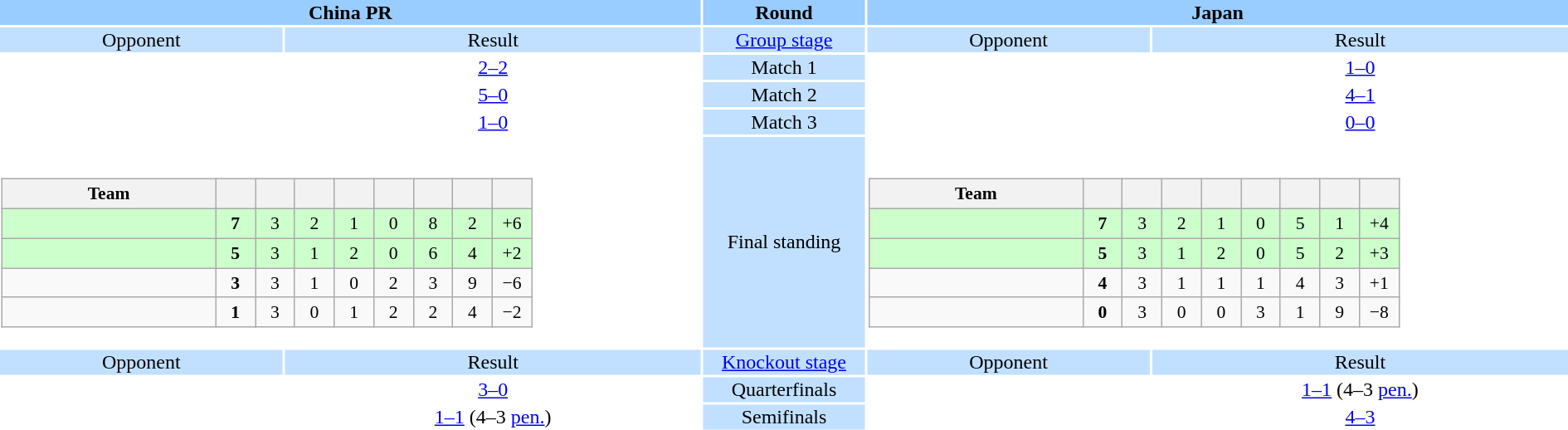<table style="width:100%; text-align:center;">
<tr style="vertical-align:top; background:#9cf;">
<th colspan=2 style="width:1*">China PR</th>
<th>Round</th>
<th colspan=2 style="width:1*">Japan</th>
</tr>
<tr style="vertical-align:top; background:#c1e0ff;">
<td>Opponent</td>
<td>Result</td>
<td><a href='#'>Group stage</a></td>
<td>Opponent</td>
<td>Result</td>
</tr>
<tr>
<td></td>
<td><a href='#'>2–2</a></td>
<td style="background:#c1e0ff;">Match 1</td>
<td></td>
<td><a href='#'>1–0</a></td>
</tr>
<tr>
<td></td>
<td><a href='#'>5–0</a></td>
<td style="background:#c1e0ff;">Match 2</td>
<td></td>
<td><a href='#'>4–1</a></td>
</tr>
<tr>
<td></td>
<td><a href='#'>1–0</a></td>
<td style="background:#c1e0ff;">Match 3</td>
<td></td>
<td><a href='#'>0–0</a></td>
</tr>
<tr>
<td colspan="2" style="text-align:center;"><br><table class="wikitable" style="text-align: center; font-size: 90%;">
<tr>
<th width="165">Team</th>
<th width="25"></th>
<th width="25"></th>
<th width="25"></th>
<th width="25"></th>
<th width="25"></th>
<th width="25"></th>
<th width="25"></th>
<th width="25"></th>
</tr>
<tr style="background:#cfc;">
<td align="left"><strong></strong></td>
<td><strong>7</strong></td>
<td>3</td>
<td>2</td>
<td>1</td>
<td>0</td>
<td>8</td>
<td>2</td>
<td>+6</td>
</tr>
<tr style="background:#cfc;">
<td align="left"></td>
<td><strong>5</strong></td>
<td>3</td>
<td>1</td>
<td>2</td>
<td>0</td>
<td>6</td>
<td>4</td>
<td>+2</td>
</tr>
<tr>
<td align="left"></td>
<td><strong>3</strong></td>
<td>3</td>
<td>1</td>
<td>0</td>
<td>2</td>
<td>3</td>
<td>9</td>
<td>−6</td>
</tr>
<tr>
<td align="left"></td>
<td><strong>1</strong></td>
<td>3</td>
<td>0</td>
<td>1</td>
<td>2</td>
<td>2</td>
<td>4</td>
<td>−2</td>
</tr>
</table>
</td>
<td style="background:#c1e0ff;">Final standing</td>
<td colspan="2" style="text-align:center;"><br><table class="wikitable" style="text-align: center; font-size: 90%;">
<tr>
<th width="165">Team</th>
<th width="25"></th>
<th width="25"></th>
<th width="25"></th>
<th width="25"></th>
<th width="25"></th>
<th width="25"></th>
<th width="25"></th>
<th width="25"></th>
</tr>
<tr style="background:#cfc;">
<td align="left"><strong></strong></td>
<td><strong>7</strong></td>
<td>3</td>
<td>2</td>
<td>1</td>
<td>0</td>
<td>5</td>
<td>1</td>
<td>+4</td>
</tr>
<tr style="background:#cfc;">
<td align="left"></td>
<td><strong>5</strong></td>
<td>3</td>
<td>1</td>
<td>2</td>
<td>0</td>
<td>5</td>
<td>2</td>
<td>+3</td>
</tr>
<tr>
<td align="left"></td>
<td><strong>4</strong></td>
<td>3</td>
<td>1</td>
<td>1</td>
<td>1</td>
<td>4</td>
<td>3</td>
<td>+1</td>
</tr>
<tr>
<td align="left"></td>
<td><strong>0</strong></td>
<td>3</td>
<td>0</td>
<td>0</td>
<td>3</td>
<td>1</td>
<td>9</td>
<td>−8</td>
</tr>
</table>
</td>
</tr>
<tr style="vertical-align:top; background:#c1e0ff;">
<td>Opponent</td>
<td>Result</td>
<td><a href='#'>Knockout stage</a></td>
<td>Opponent</td>
<td>Result</td>
</tr>
<tr>
<td></td>
<td><a href='#'>3–0</a></td>
<td style="background:#c1e0ff;">Quarterfinals</td>
<td></td>
<td><a href='#'>1–1</a> (4–3 <a href='#'>pen.</a>)</td>
</tr>
<tr>
<td></td>
<td><a href='#'>1–1</a> (4–3 <a href='#'>pen.</a>)</td>
<td style="background:#c1e0ff;">Semifinals</td>
<td></td>
<td><a href='#'>4–3</a> </td>
</tr>
</table>
